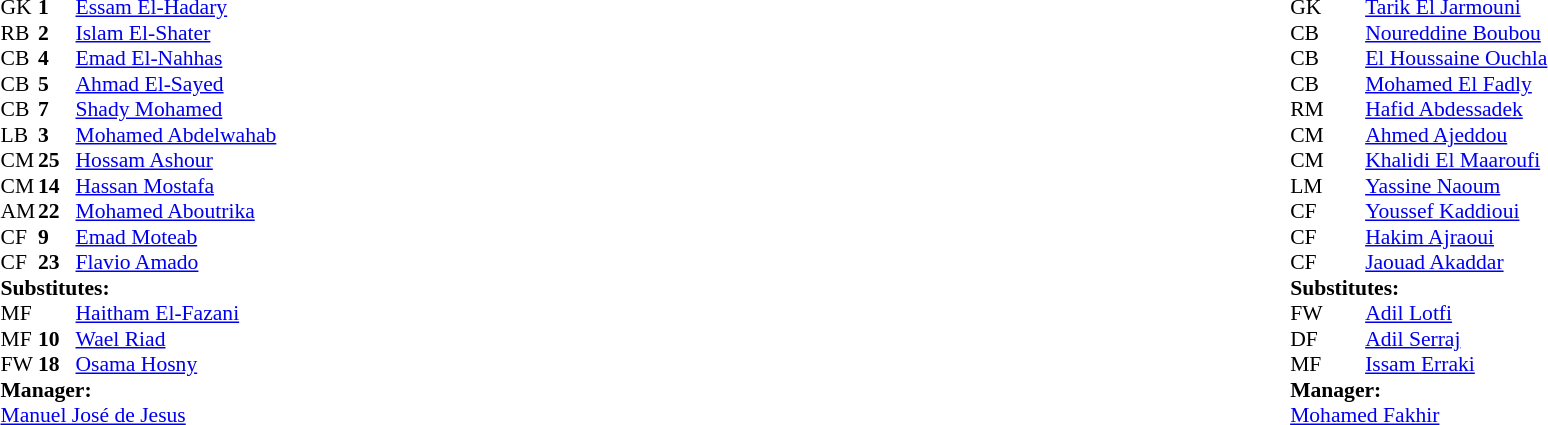<table width="100%">
<tr>
<td valign="top" width="50%"><br><table style="font-size: 90%" cellspacing="0" cellpadding="0">
<tr>
<th width=25></th>
<th width=25></th>
</tr>
<tr>
<td>GK</td>
<td><strong>1</strong></td>
<td> <a href='#'>Essam El-Hadary</a></td>
</tr>
<tr>
<td>RB</td>
<td><strong>2</strong></td>
<td> <a href='#'>Islam El-Shater</a></td>
<td></td>
</tr>
<tr>
<td>CB</td>
<td><strong>4</strong></td>
<td> <a href='#'>Emad El-Nahhas</a></td>
</tr>
<tr>
<td>CB</td>
<td><strong>5</strong></td>
<td> <a href='#'>Ahmad El-Sayed</a></td>
</tr>
<tr>
<td>CB</td>
<td><strong>7</strong></td>
<td> <a href='#'>Shady Mohamed</a></td>
</tr>
<tr>
<td>LB</td>
<td><strong>3</strong></td>
<td> <a href='#'>Mohamed Abdelwahab</a></td>
<td></td>
<td></td>
</tr>
<tr>
<td>CM</td>
<td><strong>25</strong></td>
<td> <a href='#'>Hossam Ashour</a></td>
</tr>
<tr>
<td>CM</td>
<td><strong>14</strong></td>
<td> <a href='#'>Hassan Mostafa</a></td>
</tr>
<tr>
<td>AM</td>
<td><strong>22</strong></td>
<td> <a href='#'>Mohamed Aboutrika</a></td>
</tr>
<tr>
<td>CF</td>
<td><strong>9</strong></td>
<td> <a href='#'>Emad Moteab</a></td>
<td></td>
<td></td>
</tr>
<tr>
<td>CF</td>
<td><strong>23</strong></td>
<td> <a href='#'>Flavio Amado</a></td>
<td></td>
<td></td>
<td></td>
</tr>
<tr>
<td colspan=3><strong>Substitutes:</strong></td>
</tr>
<tr>
<td>MF</td>
<td><strong></strong></td>
<td> <a href='#'>Haitham El-Fazani</a></td>
<td></td>
<td></td>
</tr>
<tr>
<td>MF</td>
<td><strong>10</strong></td>
<td> <a href='#'>Wael Riad</a></td>
<td></td>
<td></td>
<td></td>
<td></td>
</tr>
<tr>
<td>FW</td>
<td><strong>18</strong></td>
<td> <a href='#'>Osama Hosny</a></td>
<td></td>
<td></td>
</tr>
<tr>
<td colspan=3><strong>Manager:</strong></td>
</tr>
<tr>
<td colspan=4> <a href='#'>Manuel José de Jesus</a></td>
</tr>
</table>
</td>
<td valign="top"></td>
<td valign="top" width="50%"><br><table style="font-size: 90%" cellspacing="0" cellpadding="0" align=center>
<tr>
<th width=25></th>
<th width=25></th>
</tr>
<tr>
<td>GK</td>
<td><strong> </strong></td>
<td> <a href='#'>Tarik El Jarmouni</a></td>
</tr>
<tr>
<td>CB</td>
<td><strong> </strong></td>
<td> <a href='#'>Noureddine Boubou</a></td>
<td></td>
<td></td>
</tr>
<tr>
<td>CB</td>
<td><strong> </strong></td>
<td> <a href='#'>El Houssaine Ouchla</a></td>
<td></td>
</tr>
<tr>
<td>CB</td>
<td><strong> </strong></td>
<td> <a href='#'>Mohamed El Fadly</a></td>
</tr>
<tr>
<td>RM</td>
<td><strong> </strong></td>
<td> <a href='#'>Hafid Abdessadek</a></td>
<td></td>
</tr>
<tr>
<td>CM</td>
<td><strong> </strong></td>
<td> <a href='#'>Ahmed Ajeddou</a></td>
<td></td>
</tr>
<tr>
<td>CM</td>
<td><strong> </strong></td>
<td> <a href='#'>Khalidi El Maaroufi</a></td>
<td></td>
</tr>
<tr>
<td>LM</td>
<td><strong> </strong></td>
<td> <a href='#'>Yassine Naoum</a></td>
<td></td>
<td></td>
</tr>
<tr>
<td>CF</td>
<td><strong> </strong></td>
<td> <a href='#'>Youssef Kaddioui</a></td>
</tr>
<tr>
<td>CF</td>
<td><strong> </strong></td>
<td> <a href='#'>Hakim Ajraoui</a></td>
<td></td>
<td></td>
</tr>
<tr>
<td>CF</td>
<td><strong> </strong></td>
<td> <a href='#'>Jaouad Akaddar</a></td>
</tr>
<tr>
<td colspan=3><strong>Substitutes:</strong></td>
</tr>
<tr>
<td>FW</td>
<td><strong> </strong></td>
<td> <a href='#'>Adil Lotfi</a></td>
<td></td>
<td></td>
</tr>
<tr>
<td>DF</td>
<td><strong> </strong></td>
<td> <a href='#'>Adil Serraj</a></td>
<td></td>
<td></td>
</tr>
<tr>
<td>MF</td>
<td><strong> </strong></td>
<td> <a href='#'>Issam Erraki</a></td>
<td></td>
<td></td>
</tr>
<tr>
<td colspan=3><strong>Manager:</strong></td>
</tr>
<tr>
<td colspan=4> <a href='#'>Mohamed Fakhir</a></td>
</tr>
</table>
</td>
</tr>
</table>
